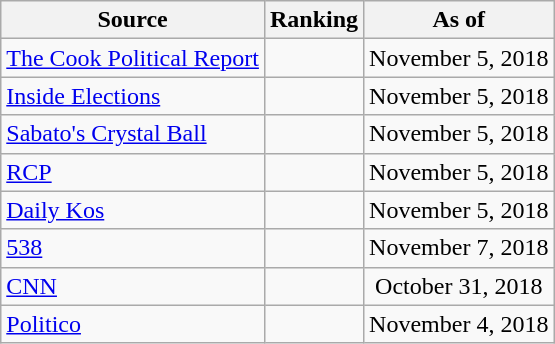<table class="wikitable" style="text-align:center">
<tr>
<th>Source</th>
<th>Ranking</th>
<th>As of</th>
</tr>
<tr>
<td align=left><a href='#'>The Cook Political Report</a></td>
<td></td>
<td>November 5, 2018</td>
</tr>
<tr>
<td align=left><a href='#'>Inside Elections</a></td>
<td></td>
<td>November 5, 2018</td>
</tr>
<tr>
<td align=left><a href='#'>Sabato's Crystal Ball</a></td>
<td></td>
<td>November 5, 2018</td>
</tr>
<tr>
<td align="left"><a href='#'>RCP</a></td>
<td></td>
<td>November 5, 2018</td>
</tr>
<tr>
<td align="left"><a href='#'>Daily Kos</a></td>
<td></td>
<td>November 5, 2018</td>
</tr>
<tr>
<td align="left"><a href='#'>538</a></td>
<td></td>
<td>November 7, 2018</td>
</tr>
<tr>
<td align="left"><a href='#'>CNN</a></td>
<td></td>
<td>October 31, 2018</td>
</tr>
<tr>
<td align="left"><a href='#'>Politico</a></td>
<td></td>
<td>November 4, 2018</td>
</tr>
</table>
